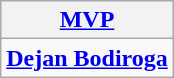<table class="wikitable" style="text-align: center; margin: 0 auto;">
<tr>
<th><a href='#'>MVP</a></th>
</tr>
<tr>
<td> <strong><a href='#'>Dejan Bodiroga</a></strong></td>
</tr>
</table>
